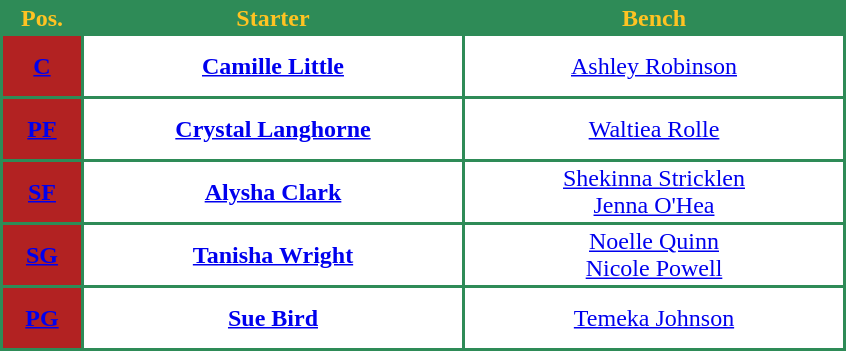<table style="text-align: center; background:#2E8B57; color:#FFC322">
<tr>
<th width="50">Pos.</th>
<th width="250">Starter</th>
<th width="250">Bench</th>
</tr>
<tr style="height:40px; background:white; color:#092C57">
<th style="background:#B22222"><a href='#'><span>C</span></a></th>
<td><strong><a href='#'>Camille Little</a></strong></td>
<td><a href='#'>Ashley Robinson</a></td>
</tr>
<tr style="height:40px; background:white; color:#092C57">
<th style="background:#B22222"><a href='#'><span>PF</span></a></th>
<td><strong><a href='#'>Crystal Langhorne</a></strong></td>
<td><a href='#'>Waltiea Rolle</a></td>
</tr>
<tr style="height:40px; background:white; color:#092C57">
<th style="background:#B22222"><a href='#'><span>SF</span></a></th>
<td><strong><a href='#'>Alysha Clark</a></strong></td>
<td><a href='#'>Shekinna Stricklen</a>  <br> <a href='#'>Jenna O'Hea</a></td>
</tr>
<tr style="height:40px; background:white; color:#092C57">
<th style="background:#B22222"><a href='#'><span>SG</span></a></th>
<td><strong><a href='#'>Tanisha Wright</a></strong></td>
<td><a href='#'>Noelle Quinn</a> <br> <a href='#'>Nicole Powell</a></td>
</tr>
<tr style="height:40px; background:white; color:#092C57">
<th style="background:#B22222"><a href='#'><span>PG</span></a></th>
<td><strong> <a href='#'>Sue Bird</a> </strong></td>
<td><a href='#'>Temeka Johnson</a></td>
</tr>
</table>
